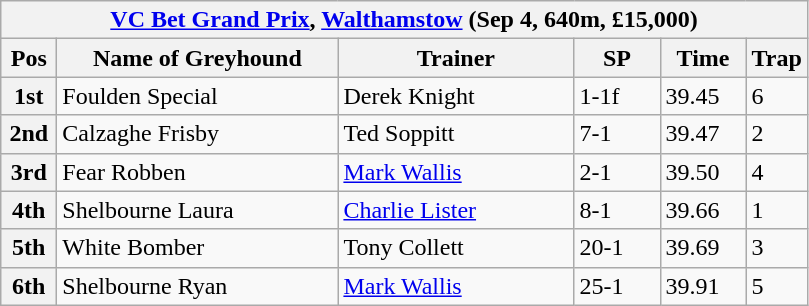<table class="wikitable">
<tr>
<th colspan="6"><a href='#'>VC Bet Grand Prix</a>, <a href='#'>Walthamstow</a> (Sep 4, 640m, £15,000)</th>
</tr>
<tr>
<th width=30>Pos</th>
<th width=180>Name of Greyhound</th>
<th width=150>Trainer</th>
<th width=50>SP</th>
<th width=50>Time</th>
<th width=30>Trap</th>
</tr>
<tr>
<th>1st</th>
<td>Foulden Special </td>
<td>Derek Knight</td>
<td>1-1f</td>
<td>39.45</td>
<td>6</td>
</tr>
<tr>
<th>2nd</th>
<td>Calzaghe Frisby</td>
<td>Ted Soppitt</td>
<td>7-1</td>
<td>39.47</td>
<td>2</td>
</tr>
<tr>
<th>3rd</th>
<td>Fear Robben</td>
<td><a href='#'>Mark Wallis</a></td>
<td>2-1</td>
<td>39.50</td>
<td>4</td>
</tr>
<tr>
<th>4th</th>
<td>Shelbourne Laura</td>
<td><a href='#'>Charlie Lister</a></td>
<td>8-1</td>
<td>39.66</td>
<td>1</td>
</tr>
<tr>
<th>5th</th>
<td>White Bomber</td>
<td>Tony Collett</td>
<td>20-1</td>
<td>39.69</td>
<td>3</td>
</tr>
<tr>
<th>6th</th>
<td>Shelbourne Ryan</td>
<td><a href='#'>Mark Wallis</a></td>
<td>25-1</td>
<td>39.91</td>
<td>5</td>
</tr>
</table>
